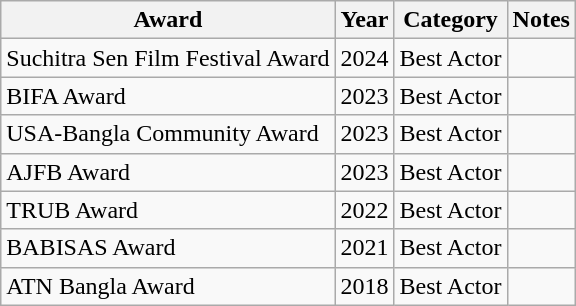<table class="wikitable">
<tr>
<th><strong>Award</strong></th>
<th><strong>Year</strong></th>
<th><strong>Category</strong></th>
<th><strong>Notes</strong></th>
</tr>
<tr>
<td>Suchitra Sen Film Festival Award</td>
<td>2024</td>
<td>Best Actor</td>
<td></td>
</tr>
<tr>
<td>BIFA Award</td>
<td>2023</td>
<td>Best Actor</td>
<td></td>
</tr>
<tr>
<td>USA-Bangla Community Award</td>
<td>2023</td>
<td>Best Actor</td>
<td></td>
</tr>
<tr>
<td>AJFB Award</td>
<td>2023</td>
<td>Best Actor</td>
<td></td>
</tr>
<tr>
<td>TRUB Award</td>
<td>2022</td>
<td>Best Actor</td>
<td></td>
</tr>
<tr>
<td>BABISAS Award</td>
<td>2021</td>
<td>Best Actor</td>
<td></td>
</tr>
<tr>
<td>ATN Bangla Award</td>
<td>2018</td>
<td>Best Actor</td>
<td></td>
</tr>
</table>
